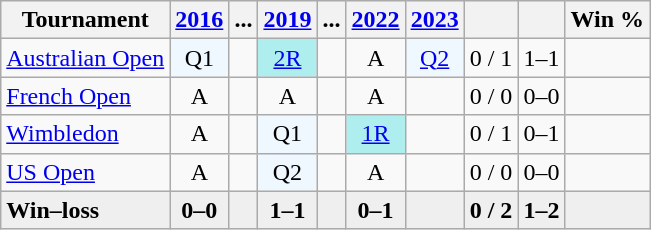<table class="wikitable" style="text-align:center">
<tr>
<th>Tournament</th>
<th><a href='#'>2016</a></th>
<th>...</th>
<th><a href='#'>2019</a></th>
<th>...</th>
<th><a href='#'>2022</a></th>
<th><a href='#'>2023</a></th>
<th></th>
<th></th>
<th>Win %</th>
</tr>
<tr>
<td align="left"><a href='#'>Australian Open</a></td>
<td bgcolor=f0f8ff>Q1</td>
<td></td>
<td bgcolor=afeeee><a href='#'>2R</a></td>
<td></td>
<td>A</td>
<td bgcolor=f0f8ff><a href='#'>Q2</a></td>
<td>0 / 1</td>
<td>1–1</td>
<td></td>
</tr>
<tr>
<td align="left"><a href='#'>French Open</a></td>
<td>A</td>
<td></td>
<td>A</td>
<td></td>
<td>A</td>
<td></td>
<td>0 / 0</td>
<td>0–0</td>
<td></td>
</tr>
<tr>
<td align="left"><a href='#'>Wimbledon</a></td>
<td>A</td>
<td></td>
<td bgcolor=f0f8ff>Q1</td>
<td></td>
<td bgcolor="#afeeee"><a href='#'>1R</a></td>
<td></td>
<td>0 / 1</td>
<td>0–1</td>
<td></td>
</tr>
<tr>
<td align="left"><a href='#'>US Open</a></td>
<td>A</td>
<td></td>
<td bgcolor=f0f8ff>Q2</td>
<td></td>
<td>A</td>
<td></td>
<td>0 / 0</td>
<td>0–0</td>
<td></td>
</tr>
<tr style="background:#efefef;font-weight:bold">
<td align="left">Win–loss</td>
<td>0–0</td>
<td></td>
<td>1–1</td>
<td></td>
<td>0–1</td>
<td></td>
<td>0 / 2</td>
<td>1–2</td>
<td></td>
</tr>
</table>
